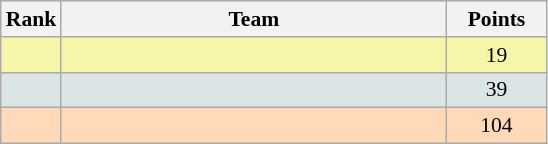<table class="wikitable" style="text-align:center; font-size: 90%; border: gray solid 1px;border-collapse:collapse;">
<tr bgcolor="#E4E4E4">
<th style="border-bottom:1px solid #AAAAAA" width=10>Rank</th>
<th style="border-bottom:1px solid #AAAAAA" width=250>Team</th>
<th style="border-bottom:1px solid #AAAAAA" width=60>Points</th>
</tr>
<tr bgcolor=F7F6A8>
<td></td>
<td align=left></td>
<td>19</td>
</tr>
<tr bgcolor=DCE5E5>
<td></td>
<td align=left></td>
<td>39</td>
</tr>
<tr bgcolor=FFDAB9>
<td></td>
<td align=left></td>
<td>104</td>
</tr>
</table>
